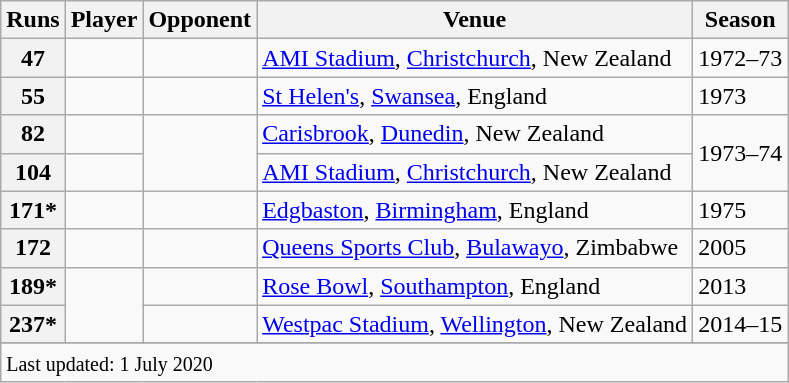<table class="wikitable plainrowheaders sortable">
<tr>
<th scope=col>Runs</th>
<th scope=col>Player</th>
<th scope=col>Opponent</th>
<th scope=col>Venue</th>
<th scope=col>Season</th>
</tr>
<tr>
<th>47</th>
<td></td>
<td></td>
<td><a href='#'>AMI Stadium</a>, <a href='#'>Christchurch</a>, New Zealand</td>
<td>1972–73</td>
</tr>
<tr>
<th>55</th>
<td></td>
<td></td>
<td><a href='#'>St Helen's</a>, <a href='#'>Swansea</a>, England</td>
<td>1973</td>
</tr>
<tr>
<th>82</th>
<td></td>
<td rowspan=2></td>
<td><a href='#'>Carisbrook</a>, <a href='#'>Dunedin</a>, New Zealand</td>
<td rowspan=2>1973–74</td>
</tr>
<tr>
<th>104</th>
<td></td>
<td><a href='#'>AMI Stadium</a>, <a href='#'>Christchurch</a>, New Zealand</td>
</tr>
<tr>
<th>171*</th>
<td></td>
<td></td>
<td><a href='#'>Edgbaston</a>, <a href='#'>Birmingham</a>, England</td>
<td>1975</td>
</tr>
<tr>
<th>172</th>
<td></td>
<td></td>
<td><a href='#'>Queens Sports Club</a>, <a href='#'>Bulawayo</a>, Zimbabwe</td>
<td>2005</td>
</tr>
<tr>
<th>189*</th>
<td rowspan=2></td>
<td></td>
<td><a href='#'>Rose Bowl</a>, <a href='#'>Southampton</a>, England</td>
<td>2013</td>
</tr>
<tr>
<th>237*</th>
<td></td>
<td><a href='#'>Westpac Stadium</a>, <a href='#'>Wellington</a>, New Zealand</td>
<td>2014–15</td>
</tr>
<tr>
</tr>
<tr class=sortbottom>
<td colspan=5><small>Last updated: 1 July 2020</small></td>
</tr>
</table>
